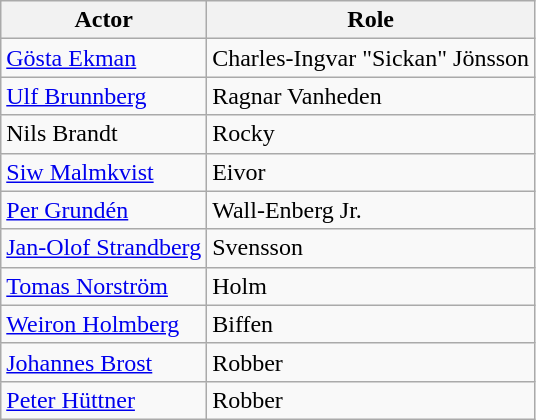<table class="wikitable sortable">
<tr>
<th>Actor</th>
<th>Role</th>
</tr>
<tr>
<td><a href='#'>Gösta Ekman</a></td>
<td>Charles-Ingvar "Sickan" Jönsson</td>
</tr>
<tr>
<td><a href='#'>Ulf Brunnberg</a></td>
<td>Ragnar Vanheden</td>
</tr>
<tr>
<td>Nils Brandt</td>
<td>Rocky</td>
</tr>
<tr>
<td><a href='#'>Siw Malmkvist</a></td>
<td>Eivor</td>
</tr>
<tr>
<td><a href='#'>Per Grundén</a></td>
<td>Wall-Enberg Jr.</td>
</tr>
<tr>
<td><a href='#'>Jan-Olof Strandberg</a></td>
<td>Svensson</td>
</tr>
<tr>
<td><a href='#'>Tomas Norström</a></td>
<td>Holm</td>
</tr>
<tr>
<td><a href='#'>Weiron Holmberg</a></td>
<td>Biffen</td>
</tr>
<tr>
<td><a href='#'>Johannes Brost</a></td>
<td>Robber</td>
</tr>
<tr>
<td><a href='#'>Peter Hüttner</a></td>
<td>Robber</td>
</tr>
</table>
